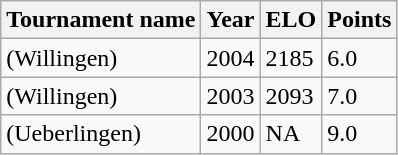<table class="wikitable">
<tr>
<th>Tournament name</th>
<th>Year</th>
<th>ELO</th>
<th>Points</th>
</tr>
<tr>
<td>(Willingen)</td>
<td>2004</td>
<td>2185</td>
<td>6.0</td>
</tr>
<tr>
<td>(Willingen)</td>
<td>2003</td>
<td>2093</td>
<td>7.0</td>
</tr>
<tr>
<td>(Ueberlingen)</td>
<td>2000</td>
<td>NA</td>
<td>9.0</td>
</tr>
</table>
